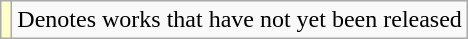<table class="wikitable">
<tr>
<td style="background:#FFFFCC;"></td>
<td>Denotes works that have not yet been released</td>
</tr>
</table>
